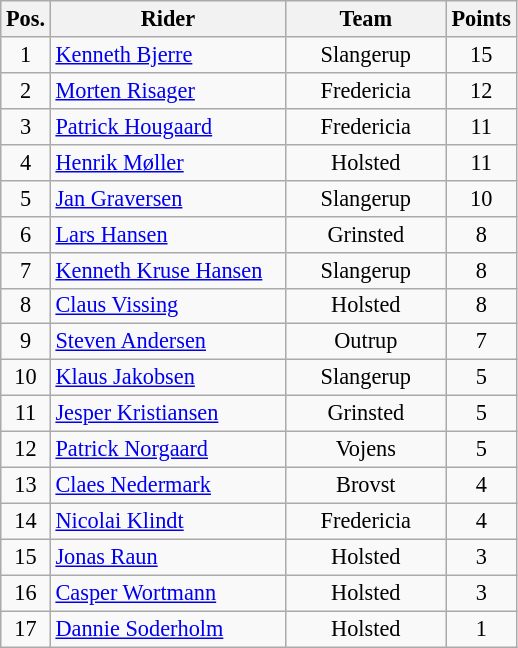<table class=wikitable style="font-size:93%;">
<tr>
<th width=25px>Pos.</th>
<th width=150px>Rider</th>
<th width=100px>Team</th>
<th width=40px>Points</th>
</tr>
<tr align=center>
<td>1</td>
<td align=left><a href='#'>Kenneth Bjerre</a></td>
<td>Slangerup</td>
<td>15</td>
</tr>
<tr align=center>
<td>2</td>
<td align=left><a href='#'>Morten Risager</a></td>
<td>Fredericia</td>
<td>12</td>
</tr>
<tr align=center>
<td>3</td>
<td align=left><a href='#'>Patrick Hougaard</a></td>
<td>Fredericia</td>
<td>11</td>
</tr>
<tr align=center>
<td>4</td>
<td align=left><a href='#'>Henrik Møller</a></td>
<td>Holsted</td>
<td>11</td>
</tr>
<tr align=center>
<td>5</td>
<td align=left><a href='#'>Jan Graversen</a></td>
<td>Slangerup</td>
<td>10</td>
</tr>
<tr align=center>
<td>6</td>
<td align=left><a href='#'>Lars Hansen</a></td>
<td>Grinsted</td>
<td>8</td>
</tr>
<tr align=center>
<td>7</td>
<td align=left><a href='#'>Kenneth Kruse Hansen</a></td>
<td>Slangerup</td>
<td>8</td>
</tr>
<tr align=center>
<td>8</td>
<td align=left><a href='#'>Claus Vissing</a></td>
<td>Holsted</td>
<td>8</td>
</tr>
<tr align=center>
<td>9</td>
<td align=left><a href='#'>Steven Andersen</a></td>
<td>Outrup</td>
<td>7</td>
</tr>
<tr align=center>
<td>10</td>
<td align=left><a href='#'>Klaus Jakobsen</a></td>
<td>Slangerup</td>
<td>5</td>
</tr>
<tr align=center>
<td>11</td>
<td align=left><a href='#'>Jesper Kristiansen</a></td>
<td>Grinsted</td>
<td>5</td>
</tr>
<tr align=center>
<td>12</td>
<td align=left><a href='#'>Patrick Norgaard</a></td>
<td>Vojens</td>
<td>5</td>
</tr>
<tr align=center>
<td>13</td>
<td align=left><a href='#'>Claes Nedermark</a></td>
<td>Brovst</td>
<td>4</td>
</tr>
<tr align=center>
<td>14</td>
<td align=left><a href='#'>Nicolai Klindt</a></td>
<td>Fredericia</td>
<td>4</td>
</tr>
<tr align=center>
<td>15</td>
<td align=left><a href='#'>Jonas Raun</a></td>
<td>Holsted</td>
<td>3</td>
</tr>
<tr align=center>
<td>16</td>
<td align=left><a href='#'>Casper Wortmann</a></td>
<td>Holsted</td>
<td>3</td>
</tr>
<tr align=center>
<td>17</td>
<td align=left><a href='#'>Dannie Soderholm</a></td>
<td>Holsted</td>
<td>1</td>
</tr>
</table>
